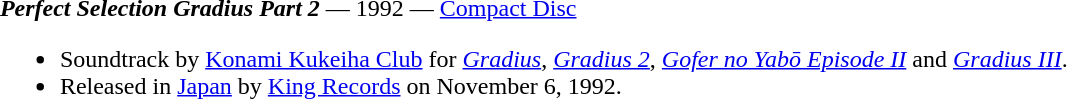<table class="toccolours" style="margin: 0 auto; width: 95%;">
<tr style="vertical-align: top;">
<td width="100%"><strong><em>Perfect Selection Gradius Part 2</em></strong> — 1992 — <a href='#'>Compact Disc</a><br><ul><li>Soundtrack by <a href='#'>Konami Kukeiha Club</a> for <em><a href='#'>Gradius</a></em>, <em><a href='#'>Gradius 2</a></em>, <em><a href='#'>Gofer no Yabō Episode II</a></em> and <em><a href='#'>Gradius III</a></em>.</li><li>Released in <a href='#'>Japan</a> by <a href='#'>King Records</a> on November 6, 1992.</li></ul></td>
</tr>
</table>
